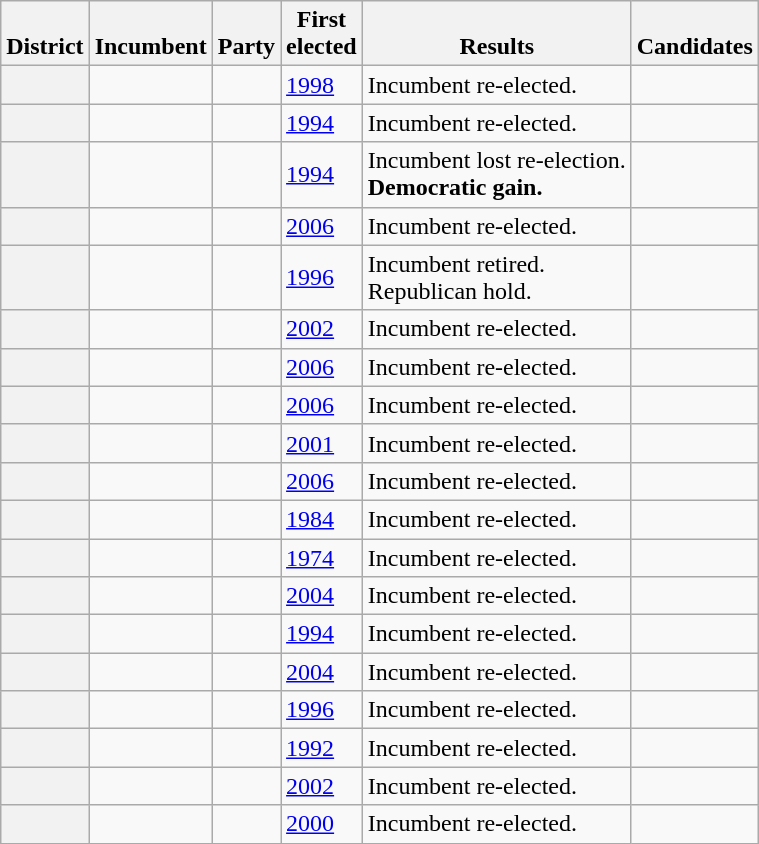<table class="wikitable sortable">
<tr valign=bottom>
<th>District</th>
<th>Incumbent</th>
<th>Party</th>
<th>First<br>elected</th>
<th>Results</th>
<th>Candidates</th>
</tr>
<tr>
<th></th>
<td></td>
<td></td>
<td><a href='#'>1998</a></td>
<td>Incumbent re-elected.</td>
<td nowrap></td>
</tr>
<tr>
<th></th>
<td></td>
<td></td>
<td><a href='#'>1994</a></td>
<td>Incumbent re-elected.</td>
<td nowrap></td>
</tr>
<tr>
<th></th>
<td></td>
<td></td>
<td><a href='#'>1994</a></td>
<td>Incumbent lost re-election.<br><strong>Democratic gain.</strong></td>
<td nowrap></td>
</tr>
<tr>
<th></th>
<td></td>
<td></td>
<td><a href='#'>2006</a></td>
<td>Incumbent re-elected.</td>
<td nowrap></td>
</tr>
<tr>
<th></th>
<td></td>
<td></td>
<td><a href='#'>1996</a></td>
<td>Incumbent retired.<br>Republican hold.</td>
<td nowrap></td>
</tr>
<tr>
<th></th>
<td></td>
<td></td>
<td><a href='#'>2002</a></td>
<td>Incumbent re-elected.</td>
<td nowrap></td>
</tr>
<tr>
<th></th>
<td></td>
<td></td>
<td><a href='#'>2006</a></td>
<td>Incumbent re-elected.</td>
<td nowrap></td>
</tr>
<tr>
<th></th>
<td></td>
<td></td>
<td><a href='#'>2006</a></td>
<td>Incumbent re-elected.</td>
<td nowrap></td>
</tr>
<tr>
<th></th>
<td></td>
<td></td>
<td><a href='#'>2001</a></td>
<td>Incumbent re-elected.</td>
<td nowrap></td>
</tr>
<tr>
<th></th>
<td></td>
<td></td>
<td><a href='#'>2006</a></td>
<td>Incumbent re-elected.</td>
<td nowrap></td>
</tr>
<tr>
<th></th>
<td></td>
<td></td>
<td><a href='#'>1984</a></td>
<td>Incumbent re-elected.</td>
<td nowrap></td>
</tr>
<tr>
<th></th>
<td></td>
<td></td>
<td><a href='#'>1974</a></td>
<td>Incumbent re-elected.</td>
<td nowrap></td>
</tr>
<tr>
<th></th>
<td></td>
<td></td>
<td><a href='#'>2004</a></td>
<td>Incumbent re-elected.</td>
<td nowrap></td>
</tr>
<tr>
<th></th>
<td></td>
<td></td>
<td><a href='#'>1994</a></td>
<td>Incumbent re-elected.</td>
<td nowrap></td>
</tr>
<tr>
<th></th>
<td></td>
<td></td>
<td><a href='#'>2004</a></td>
<td>Incumbent re-elected.</td>
<td nowrap></td>
</tr>
<tr>
<th></th>
<td></td>
<td></td>
<td><a href='#'>1996</a></td>
<td>Incumbent re-elected.</td>
<td nowrap></td>
</tr>
<tr>
<th></th>
<td></td>
<td></td>
<td><a href='#'>1992</a></td>
<td>Incumbent re-elected.</td>
<td nowrap></td>
</tr>
<tr>
<th></th>
<td></td>
<td></td>
<td><a href='#'>2002</a></td>
<td>Incumbent re-elected.</td>
<td nowrap></td>
</tr>
<tr>
<th></th>
<td></td>
<td></td>
<td><a href='#'>2000</a></td>
<td>Incumbent re-elected.</td>
<td nowrap></td>
</tr>
</table>
